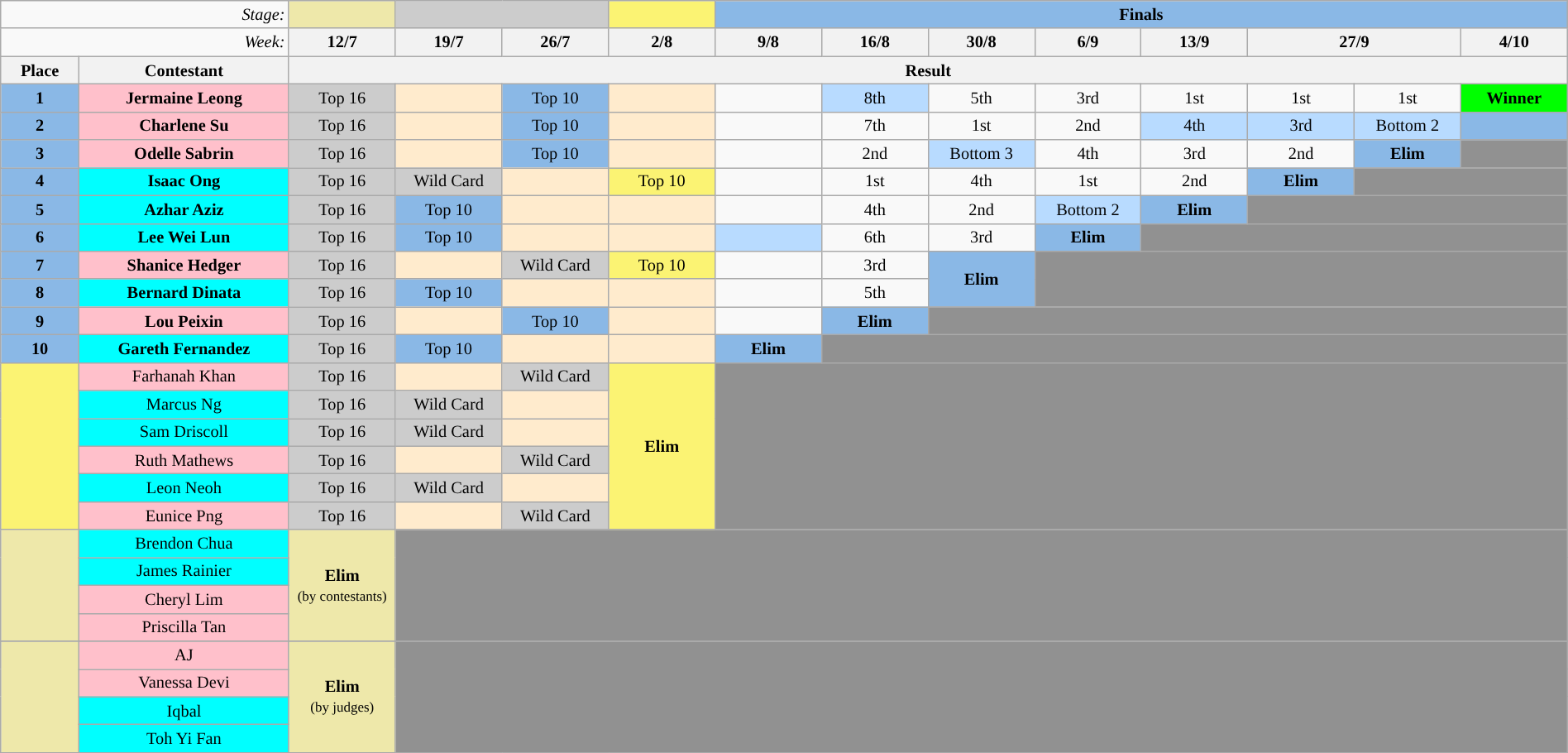<table class="wikitable" style="text-align:center; font-size:85%; width:100%; margin:1em auto;">
<tr>
<td colspan="2" style="text-align:right;"><em>Stage:</em></td>
<td style="background:palegoldenrod;"></td>
<td colspan="2" style="background:#ccc;"></td>
<td style="background:#fbf373;"></td>
<td colspan="8" style="background:#8ab8e6;"><strong>Finals</strong></td>
</tr>
<tr>
<td colspan="2" style="text-align:right;"><em>Week:</em></td>
<th width=6.8%>12/7</th>
<th width=6.8%>19/7</th>
<th width=6.8%>26/7</th>
<th width=6.8%>2/8</th>
<th width=6.8%>9/8</th>
<th width=6.8%>16/8</th>
<th width=6.8%>30/8</th>
<th width=6.8%>6/9</th>
<th width=6.8%>13/9</th>
<th colspan=2>27/9</th>
<th width=6.8%>4/10</th>
</tr>
<tr>
<th width=5%>Place</th>
<th width=13.4%>Contestant</th>
<th colspan="12">Result</th>
</tr>
<tr>
<td style="background:#8ab8e6;"><strong>1</strong></td>
<td style="background:pink;"><strong>Jermaine Leong</strong></td>
<td style="background:#ccc;">Top 16</td>
<td style="background:#ffebcd;"></td>
<td style="background:#8ab8e6">Top 10</td>
<td style="background:#ffebcd;"></td>
<td></td>
<td style="background:#b8dbff;">8th</td>
<td>5th</td>
<td>3rd</td>
<td>1st</td>
<td width=6.8%>1st</td>
<td width=6.8%>1st</td>
<td style="background:lime;"><strong>Winner</strong></td>
</tr>
<tr>
<td style="background:#8ab8e6;"><strong>2</strong></td>
<td style="background:pink;"><strong>Charlene Su</strong></td>
<td style="background:#ccc;">Top 16</td>
<td style="background:#ffebcd;"></td>
<td style="background:#8ab8e6">Top 10</td>
<td style="background:#ffebcd;"></td>
<td></td>
<td>7th</td>
<td>1st</td>
<td>2nd</td>
<td style="background:#b8dbff;">4th</td>
<td style="background:#b8dbff;">3rd</td>
<td style="background:#b8dbff;">Bottom 2</td>
<td style="background:#8ab8e6"></td>
</tr>
<tr>
<td style="background:#8ab8e6;"><strong>3</strong></td>
<td style="background:pink;"><strong>Odelle Sabrin</strong></td>
<td style="background:#ccc;">Top 16</td>
<td style="background:#ffebcd;"></td>
<td style="background:#8ab8e6">Top 10</td>
<td style="background:#ffebcd;"></td>
<td></td>
<td>2nd</td>
<td style="background:#b8dbff;">Bottom 3</td>
<td>4th</td>
<td>3rd</td>
<td>2nd</td>
<td style="background:#8ab8e6;"><strong>Elim</strong></td>
<td style="background:#919191;"></td>
</tr>
<tr>
<td style="background:#8ab8e6;"><strong>4</strong></td>
<td style="background:cyan;"><strong>Isaac Ong</strong></td>
<td style="background:#ccc;">Top 16</td>
<td style="background:#ccc;">Wild Card</td>
<td style="background:#ffebcd;"></td>
<td style="background:#fbf373;">Top 10</td>
<td></td>
<td>1st</td>
<td>4th</td>
<td>1st</td>
<td>2nd</td>
<td style="background:#8ab8e6;"><strong>Elim</strong></td>
<td style="background:#919191;" colspan="2"></td>
</tr>
<tr>
<td style="background:#8ab8e6;"><strong>5</strong></td>
<td style="background:cyan;"><strong>Azhar Aziz</strong></td>
<td style="background:#ccc;">Top 16</td>
<td style="background:#8ab8e6">Top 10</td>
<td style="background:#ffebcd;"></td>
<td style="background:#ffebcd;"></td>
<td></td>
<td>4th</td>
<td>2nd</td>
<td style="background:#b8dbff;">Bottom 2</td>
<td style="background:#8ab8e6;"><strong>Elim</strong></td>
<td style="background:#919191;" colspan="3"></td>
</tr>
<tr>
<td style="background:#8ab8e6;"><strong>6</strong></td>
<td style="background:cyan;"><strong>Lee Wei Lun</strong></td>
<td style="background:#ccc;">Top 16</td>
<td style="background:#8ab8e6">Top 10</td>
<td style="background:#ffebcd;"></td>
<td style="background:#ffebcd;"></td>
<td style="background:#b8dbff;"></td>
<td>6th</td>
<td>3rd</td>
<td style="background:#8ab8e6;"><strong>Elim</strong></td>
<td style="background:#919191;" colspan="4"></td>
</tr>
<tr>
<td style="background:#8ab8e6;"><strong>7</strong></td>
<td style="background:pink;"><strong>Shanice Hedger</strong></td>
<td style="background:#ccc;">Top 16</td>
<td style="background:#ffebcd;"></td>
<td style="background:#ccc;">Wild Card</td>
<td style="background:#fbf373;">Top 10</td>
<td></td>
<td>3rd</td>
<td rowspan=2 style="background:#8ab8e6;"><strong>Elim</strong></td>
<td rowspan=2 style="background:#919191;" colspan="5"></td>
</tr>
<tr>
<td style="background:#8ab8e6;"><strong>8</strong></td>
<td style="background:cyan;"><strong>Bernard Dinata</strong></td>
<td style="background:#ccc;">Top 16</td>
<td style="background:#8ab8e6">Top 10</td>
<td style="background:#ffebcd;"></td>
<td style="background:#ffebcd;"></td>
<td></td>
<td>5th</td>
</tr>
<tr>
<td style="background:#8ab8e6;"><strong>9</strong></td>
<td style="background:pink;"><strong>Lou Peixin</strong></td>
<td style="background:#ccc;">Top 16</td>
<td style="background:#ffebcd;"></td>
<td style="background:#8ab8e6">Top 10</td>
<td style="background:#ffebcd;"></td>
<td></td>
<td style="background:#8ab8e6;"><strong>Elim</strong></td>
<td style="background:#919191;" colspan="6"></td>
</tr>
<tr>
<td style="background:#8ab8e6;"><strong>10</strong></td>
<td style="background:cyan;"><strong>Gareth Fernandez</strong></td>
<td style="background:#ccc;">Top 16</td>
<td style="background:#8ab8e6">Top 10</td>
<td style="background:#ffebcd;"></td>
<td style="background:#ffebcd;"></td>
<td style="background:#8ab8e6;"><strong>Elim</strong></td>
<td style="background:#919191;" colspan="7"></td>
</tr>
<tr>
<td style="background:#fbf373;" rowspan="6"></td>
<td style="background:pink;">Farhanah Khan</td>
<td style="background:#ccc;">Top 16</td>
<td style="background:#ffebcd;"></td>
<td style="background:#ccc;">Wild Card</td>
<td style="background:#fbf373;" rowspan="6"><strong>Elim</strong></td>
<td style="background:#919191;" colspan="8" rowspan="6"></td>
</tr>
<tr>
<td style="background:cyan;">Marcus Ng</td>
<td style="background:#ccc;">Top 16</td>
<td style="background:#ccc;">Wild Card</td>
<td style="background:#ffebcd;"></td>
</tr>
<tr>
<td style="background:cyan;">Sam Driscoll</td>
<td style="background:#ccc;">Top 16</td>
<td style="background:#ccc;">Wild Card</td>
<td style="background:#ffebcd;"></td>
</tr>
<tr>
<td style="background:pink;">Ruth Mathews</td>
<td style="background:#ccc;">Top 16</td>
<td style="background:#ffebcd;"></td>
<td style="background:#ccc;">Wild Card</td>
</tr>
<tr>
<td style="background:cyan;">Leon Neoh</td>
<td style="background:#ccc;">Top 16</td>
<td style="background:#ccc;">Wild Card</td>
<td style="background:#ffebcd;"></td>
</tr>
<tr>
<td style="background:pink;">Eunice Png</td>
<td style="background:#ccc;">Top 16</td>
<td style="background:#ffebcd;"></td>
<td style="background:#ccc;">Wild Card</td>
</tr>
<tr>
<td style="background:palegoldenrod;" rowspan=4></td>
<td style="background:cyan;">Brendon Chua</td>
<td style="background:palegoldenrod;" rowspan=4><strong>Elim</strong><br><small>(by contestants)</small></td>
<td colspan="11" rowspan="4" style="background:#919191;"></td>
</tr>
<tr>
<td style="background:cyan;">James Rainier</td>
</tr>
<tr>
<td style="background:pink;">Cheryl Lim</td>
</tr>
<tr>
<td style="background:pink;">Priscilla Tan</td>
</tr>
<tr>
</tr>
<tr>
<td style="background:palegoldenrod;" rowspan=4></td>
<td style="background:pink;">AJ</td>
<td style="background:palegoldenrod;" rowspan=4><strong>Elim</strong><br><small>(by judges)</small></td>
<td colspan="11" rowspan="4" style="background:#919191;"></td>
</tr>
<tr>
<td style="background:pink;">Vanessa Devi</td>
</tr>
<tr>
<td style="background:cyan;">Iqbal</td>
</tr>
<tr>
<td style="background:cyan;">Toh Yi Fan</td>
</tr>
<tr>
</tr>
<tr>
</tr>
</table>
